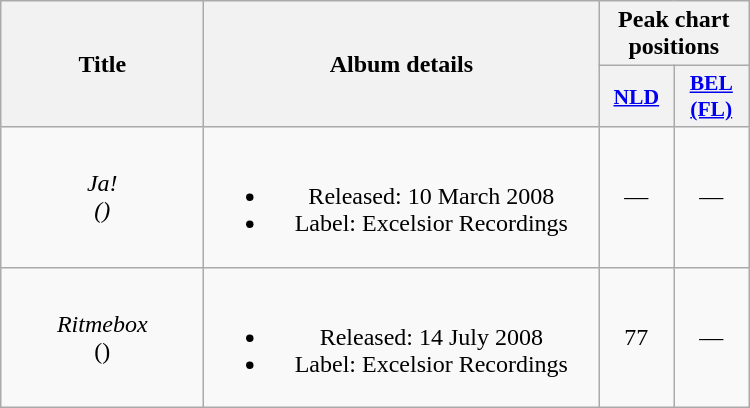<table class="wikitable" style="text-align:center;">
<tr>
<th rowspan="2" scope="col" style="width:8em;">Title</th>
<th rowspan="2" scope="col" style="width:16em;">Album details</th>
<th colspan="2" scope="col">Peak chart positions</th>
</tr>
<tr>
<th scope="col" style="width:3em;font-size:90%;"><a href='#'>NLD</a><br></th>
<th scope="col" style="width:3em;font-size:90%;"><a href='#'>BEL<br>(FL)</a><br></th>
</tr>
<tr>
<td><em>Ja!<br>()</em></td>
<td><br><ul><li>Released: 10 March 2008</li><li>Label: Excelsior Recordings</li></ul></td>
<td>—</td>
<td>—</td>
</tr>
<tr>
<td><em>Ritmebox</em><br>()</td>
<td><br><ul><li>Released: 14 July 2008</li><li>Label: Excelsior Recordings</li></ul></td>
<td>77</td>
<td>—</td>
</tr>
</table>
